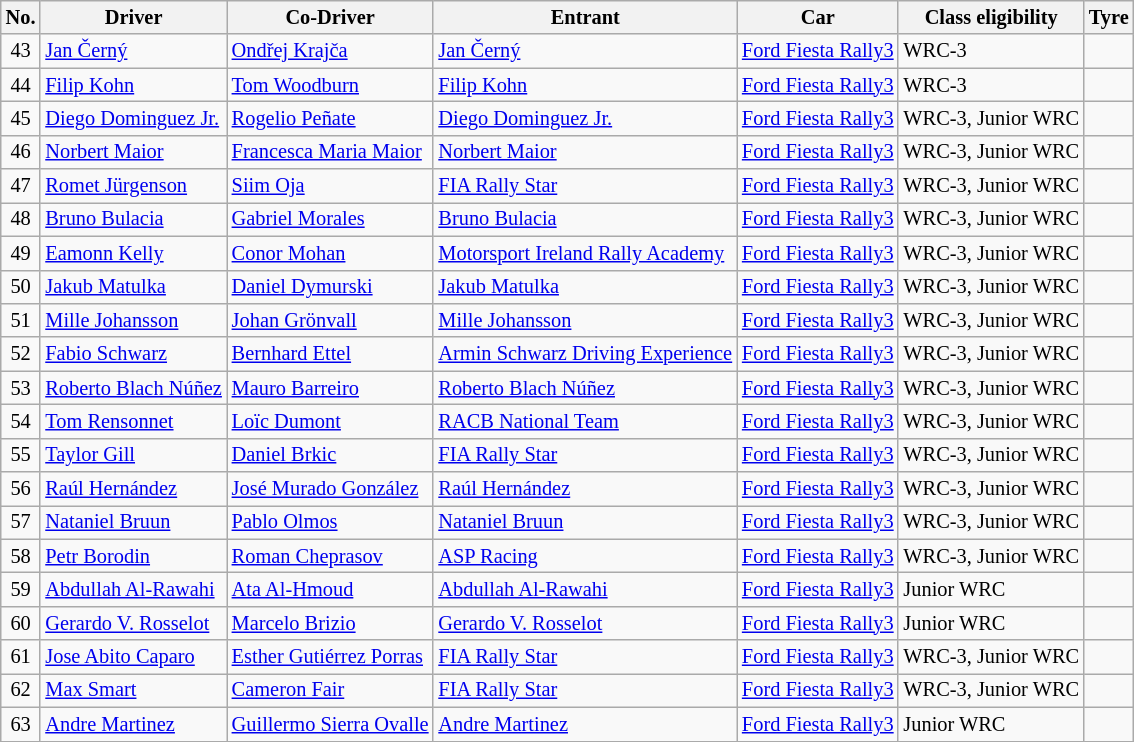<table class="wikitable" style="font-size: 85%;">
<tr>
<th>No.</th>
<th>Driver</th>
<th>Co-Driver</th>
<th>Entrant</th>
<th>Car</th>
<th>Class eligibility</th>
<th>Tyre</th>
</tr>
<tr>
<td align="center">43</td>
<td> <a href='#'>Jan Černý</a></td>
<td> <a href='#'>Ondřej Krajča</a></td>
<td> <a href='#'>Jan Černý</a></td>
<td><a href='#'>Ford Fiesta Rally3</a></td>
<td>WRC-3</td>
<td align="center"></td>
</tr>
<tr>
<td align="center">44</td>
<td> <a href='#'>Filip Kohn</a></td>
<td> <a href='#'>Tom Woodburn</a></td>
<td> <a href='#'>Filip Kohn</a></td>
<td><a href='#'>Ford Fiesta Rally3</a></td>
<td>WRC-3</td>
<td align="center"></td>
</tr>
<tr>
<td align="center">45</td>
<td> <a href='#'>Diego Dominguez Jr.</a></td>
<td> <a href='#'>Rogelio Peñate</a></td>
<td> <a href='#'>Diego Dominguez Jr.</a></td>
<td><a href='#'>Ford Fiesta Rally3</a></td>
<td>WRC-3, Junior WRC</td>
<td align="center"></td>
</tr>
<tr>
<td align="center">46</td>
<td> <a href='#'>Norbert Maior</a></td>
<td> <a href='#'>Francesca Maria Maior</a></td>
<td> <a href='#'>Norbert Maior</a></td>
<td><a href='#'>Ford Fiesta Rally3</a></td>
<td>WRC-3, Junior WRC</td>
<td align="center"></td>
</tr>
<tr>
<td align="center">47</td>
<td> <a href='#'>Romet Jürgenson</a></td>
<td> <a href='#'>Siim Oja</a></td>
<td> <a href='#'>FIA Rally Star</a></td>
<td><a href='#'>Ford Fiesta Rally3</a></td>
<td>WRC-3, Junior WRC</td>
<td align="center"></td>
</tr>
<tr>
<td align="center">48</td>
<td> <a href='#'>Bruno Bulacia</a></td>
<td> <a href='#'>Gabriel Morales</a></td>
<td> <a href='#'>Bruno Bulacia</a></td>
<td><a href='#'>Ford Fiesta Rally3</a></td>
<td>WRC-3, Junior WRC</td>
<td align="center"></td>
</tr>
<tr>
<td align="center">49</td>
<td> <a href='#'>Eamonn Kelly</a></td>
<td> <a href='#'>Conor Mohan</a></td>
<td> <a href='#'>Motorsport Ireland Rally Academy</a></td>
<td><a href='#'>Ford Fiesta Rally3</a></td>
<td>WRC-3, Junior WRC</td>
<td align="center"></td>
</tr>
<tr>
<td align="center">50</td>
<td> <a href='#'>Jakub Matulka</a></td>
<td> <a href='#'>Daniel Dymurski</a></td>
<td> <a href='#'>Jakub Matulka</a></td>
<td><a href='#'>Ford Fiesta Rally3</a></td>
<td>WRC-3, Junior WRC</td>
<td align="center"></td>
</tr>
<tr>
<td align="center">51</td>
<td> <a href='#'>Mille Johansson</a></td>
<td> <a href='#'>Johan Grönvall</a></td>
<td> <a href='#'>Mille Johansson</a></td>
<td><a href='#'>Ford Fiesta Rally3</a></td>
<td>WRC-3, Junior WRC</td>
<td align="center"></td>
</tr>
<tr>
<td align="center">52</td>
<td> <a href='#'>Fabio Schwarz</a></td>
<td> <a href='#'>Bernhard Ettel</a></td>
<td> <a href='#'>Armin Schwarz Driving Experience</a></td>
<td><a href='#'>Ford Fiesta Rally3</a></td>
<td>WRC-3, Junior WRC</td>
<td align="center"></td>
</tr>
<tr>
<td align="center">53</td>
<td> <a href='#'>Roberto Blach Núñez</a></td>
<td> <a href='#'>Mauro Barreiro</a></td>
<td> <a href='#'>Roberto Blach Núñez</a></td>
<td><a href='#'>Ford Fiesta Rally3</a></td>
<td>WRC-3, Junior WRC</td>
<td align="center"></td>
</tr>
<tr>
<td align="center">54</td>
<td> <a href='#'>Tom Rensonnet</a></td>
<td> <a href='#'>Loïc Dumont</a></td>
<td> <a href='#'>RACB National Team</a></td>
<td><a href='#'>Ford Fiesta Rally3</a></td>
<td>WRC-3, Junior WRC</td>
<td align="center"></td>
</tr>
<tr>
<td align="center">55</td>
<td> <a href='#'>Taylor Gill</a></td>
<td> <a href='#'>Daniel Brkic</a></td>
<td> <a href='#'>FIA Rally Star</a></td>
<td><a href='#'>Ford Fiesta Rally3</a></td>
<td>WRC-3, Junior WRC</td>
<td align="center"></td>
</tr>
<tr>
<td align="center">56</td>
<td> <a href='#'>Raúl Hernández</a></td>
<td> <a href='#'>José Murado González</a></td>
<td> <a href='#'>Raúl Hernández</a></td>
<td><a href='#'>Ford Fiesta Rally3</a></td>
<td>WRC-3, Junior WRC</td>
<td align="center"></td>
</tr>
<tr>
<td align="center">57</td>
<td> <a href='#'>Nataniel Bruun</a></td>
<td> <a href='#'>Pablo Olmos</a></td>
<td> <a href='#'>Nataniel Bruun</a></td>
<td><a href='#'>Ford Fiesta Rally3</a></td>
<td>WRC-3, Junior WRC</td>
<td align="center"></td>
</tr>
<tr>
<td align="center">58</td>
<td> <a href='#'>Petr Borodin</a></td>
<td> <a href='#'>Roman Cheprasov</a></td>
<td> <a href='#'>ASP Racing</a></td>
<td><a href='#'>Ford Fiesta Rally3</a></td>
<td>WRC-3, Junior WRC</td>
<td align="center"></td>
</tr>
<tr>
<td align="center">59</td>
<td> <a href='#'>Abdullah Al-Rawahi</a></td>
<td> <a href='#'>Ata Al-Hmoud</a></td>
<td> <a href='#'>Abdullah Al-Rawahi</a></td>
<td><a href='#'>Ford Fiesta Rally3</a></td>
<td>Junior WRC</td>
<td align="center"></td>
</tr>
<tr>
<td align="center">60</td>
<td> <a href='#'>Gerardo V. Rosselot</a></td>
<td> <a href='#'>Marcelo Brizio</a></td>
<td> <a href='#'>Gerardo V. Rosselot</a></td>
<td><a href='#'>Ford Fiesta Rally3</a></td>
<td>Junior WRC</td>
<td align="center"></td>
</tr>
<tr>
<td align="center">61</td>
<td> <a href='#'>Jose Abito Caparo</a></td>
<td> <a href='#'>Esther Gutiérrez Porras</a></td>
<td> <a href='#'>FIA Rally Star</a></td>
<td><a href='#'>Ford Fiesta Rally3</a></td>
<td>WRC-3, Junior WRC</td>
<td align="center"></td>
</tr>
<tr>
<td align="center">62</td>
<td> <a href='#'>Max Smart</a></td>
<td> <a href='#'>Cameron Fair</a></td>
<td> <a href='#'>FIA Rally Star</a></td>
<td><a href='#'>Ford Fiesta Rally3</a></td>
<td>WRC-3, Junior WRC</td>
<td align="center"></td>
</tr>
<tr>
<td align="center">63</td>
<td> <a href='#'>Andre Martinez</a></td>
<td> <a href='#'>Guillermo Sierra Ovalle</a></td>
<td> <a href='#'>Andre Martinez</a></td>
<td><a href='#'>Ford Fiesta Rally3</a></td>
<td>Junior WRC</td>
<td align="center"></td>
</tr>
<tr>
</tr>
</table>
